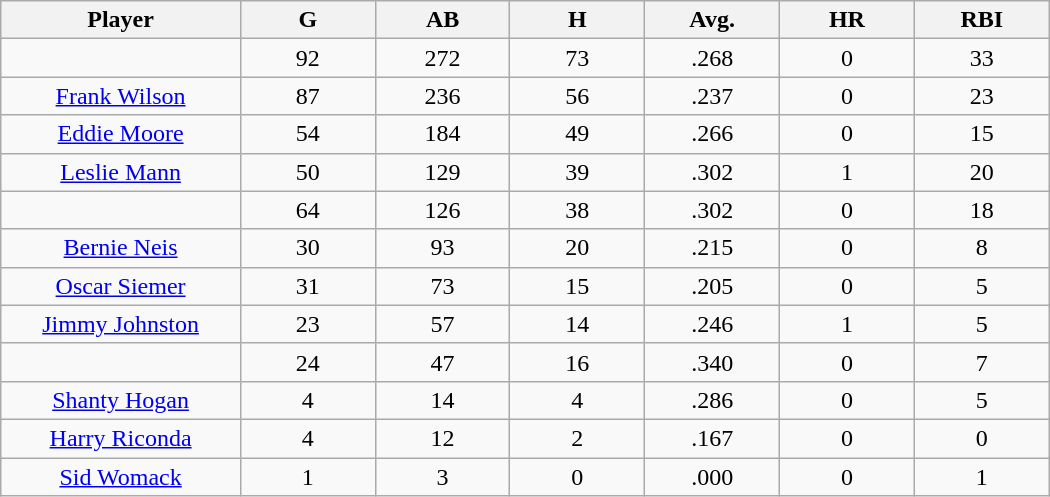<table class="wikitable sortable">
<tr>
<th bgcolor="#DDDDFF" width="16%">Player</th>
<th bgcolor="#DDDDFF" width="9%">G</th>
<th bgcolor="#DDDDFF" width="9%">AB</th>
<th bgcolor="#DDDDFF" width="9%">H</th>
<th bgcolor="#DDDDFF" width="9%">Avg.</th>
<th bgcolor="#DDDDFF" width="9%">HR</th>
<th bgcolor="#DDDDFF" width="9%">RBI</th>
</tr>
<tr align="center">
<td></td>
<td>92</td>
<td>272</td>
<td>73</td>
<td>.268</td>
<td>0</td>
<td>33</td>
</tr>
<tr align="center">
<td><a href='#'>Frank Wilson</a></td>
<td>87</td>
<td>236</td>
<td>56</td>
<td>.237</td>
<td>0</td>
<td>23</td>
</tr>
<tr align=center>
<td><a href='#'>Eddie Moore</a></td>
<td>54</td>
<td>184</td>
<td>49</td>
<td>.266</td>
<td>0</td>
<td>15</td>
</tr>
<tr align=center>
<td><a href='#'>Leslie Mann</a></td>
<td>50</td>
<td>129</td>
<td>39</td>
<td>.302</td>
<td>1</td>
<td>20</td>
</tr>
<tr align=center>
<td></td>
<td>64</td>
<td>126</td>
<td>38</td>
<td>.302</td>
<td>0</td>
<td>18</td>
</tr>
<tr align="center">
<td><a href='#'>Bernie Neis</a></td>
<td>30</td>
<td>93</td>
<td>20</td>
<td>.215</td>
<td>0</td>
<td>8</td>
</tr>
<tr align=center>
<td><a href='#'>Oscar Siemer</a></td>
<td>31</td>
<td>73</td>
<td>15</td>
<td>.205</td>
<td>0</td>
<td>5</td>
</tr>
<tr align=center>
<td><a href='#'>Jimmy Johnston</a></td>
<td>23</td>
<td>57</td>
<td>14</td>
<td>.246</td>
<td>1</td>
<td>5</td>
</tr>
<tr align=center>
<td></td>
<td>24</td>
<td>47</td>
<td>16</td>
<td>.340</td>
<td>0</td>
<td>7</td>
</tr>
<tr align="center">
<td><a href='#'>Shanty Hogan</a></td>
<td>4</td>
<td>14</td>
<td>4</td>
<td>.286</td>
<td>0</td>
<td>5</td>
</tr>
<tr align=center>
<td><a href='#'>Harry Riconda</a></td>
<td>4</td>
<td>12</td>
<td>2</td>
<td>.167</td>
<td>0</td>
<td>0</td>
</tr>
<tr align=center>
<td><a href='#'>Sid Womack</a></td>
<td>1</td>
<td>3</td>
<td>0</td>
<td>.000</td>
<td>0</td>
<td>1</td>
</tr>
</table>
